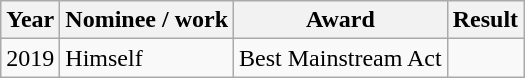<table class="wikitable">
<tr>
<th>Year</th>
<th>Nominee / work</th>
<th>Award</th>
<th>Result</th>
</tr>
<tr>
<td>2019</td>
<td>Himself</td>
<td>Best Mainstream Act</td>
<td></td>
</tr>
</table>
